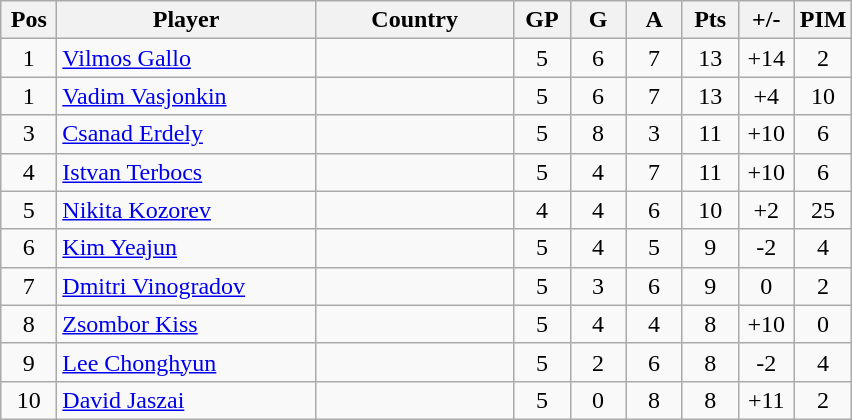<table class="wikitable sortable" style="text-align: center;">
<tr>
<th width=30>Pos</th>
<th width=165>Player</th>
<th width=125>Country</th>
<th width=30>GP</th>
<th width=30>G</th>
<th width=30>A</th>
<th width=30>Pts</th>
<th width=30>+/-</th>
<th width=30>PIM</th>
</tr>
<tr>
<td>1</td>
<td align=left><a href='#'>Vilmos Gallo</a></td>
<td align=left></td>
<td>5</td>
<td>6</td>
<td>7</td>
<td>13</td>
<td>+14</td>
<td>2</td>
</tr>
<tr>
<td>1</td>
<td align=left><a href='#'>Vadim Vasjonkin</a></td>
<td align=left></td>
<td>5</td>
<td>6</td>
<td>7</td>
<td>13</td>
<td>+4</td>
<td>10</td>
</tr>
<tr>
<td>3</td>
<td align=left><a href='#'>Csanad Erdely</a></td>
<td align=left></td>
<td>5</td>
<td>8</td>
<td>3</td>
<td>11</td>
<td>+10</td>
<td>6</td>
</tr>
<tr>
<td>4</td>
<td align=left><a href='#'>Istvan Terbocs</a></td>
<td align=left></td>
<td>5</td>
<td>4</td>
<td>7</td>
<td>11</td>
<td>+10</td>
<td>6</td>
</tr>
<tr>
<td>5</td>
<td align=left><a href='#'>Nikita Kozorev</a></td>
<td align=left></td>
<td>4</td>
<td>4</td>
<td>6</td>
<td>10</td>
<td>+2</td>
<td>25</td>
</tr>
<tr>
<td>6</td>
<td align=left><a href='#'>Kim Yeajun</a></td>
<td align=left></td>
<td>5</td>
<td>4</td>
<td>5</td>
<td>9</td>
<td>-2</td>
<td>4</td>
</tr>
<tr>
<td>7</td>
<td align=left><a href='#'>Dmitri Vinogradov</a></td>
<td align=left></td>
<td>5</td>
<td>3</td>
<td>6</td>
<td>9</td>
<td>0</td>
<td>2</td>
</tr>
<tr>
<td>8</td>
<td align=left><a href='#'>Zsombor Kiss</a></td>
<td align=left></td>
<td>5</td>
<td>4</td>
<td>4</td>
<td>8</td>
<td>+10</td>
<td>0</td>
</tr>
<tr>
<td>9</td>
<td align=left><a href='#'>Lee Chonghyun</a></td>
<td align=left></td>
<td>5</td>
<td>2</td>
<td>6</td>
<td>8</td>
<td>-2</td>
<td>4</td>
</tr>
<tr>
<td>10</td>
<td align=left><a href='#'>David Jaszai</a></td>
<td align=left></td>
<td>5</td>
<td>0</td>
<td>8</td>
<td>8</td>
<td>+11</td>
<td>2</td>
</tr>
</table>
